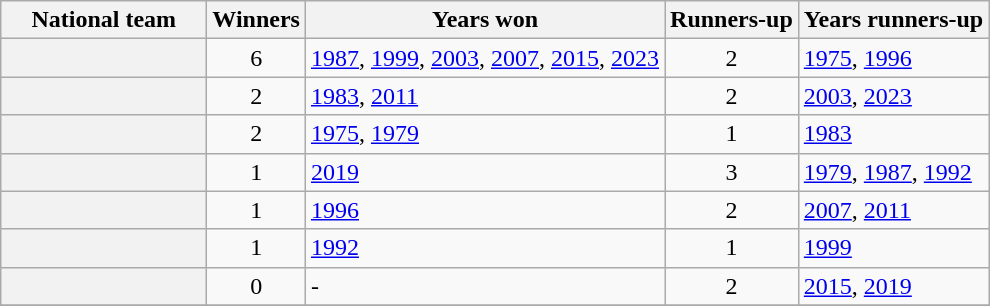<table class="sortable wikitable plainrowheaders">
<tr>
<th scope="col" width="130">National team</th>
<th scope="col">Winners</th>
<th scope="col" class="unsortable">Years won</th>
<th scope="col">Runners-up</th>
<th scope="col" class="unsortable">Years runners-up</th>
</tr>
<tr>
<th scope="row"></th>
<td align="center">6</td>
<td><a href='#'>1987</a>, <a href='#'>1999</a>, <a href='#'>2003</a>, <a href='#'>2007</a>, <a href='#'>2015</a>, <a href='#'>2023</a></td>
<td align="center">2</td>
<td><a href='#'>1975</a>, <a href='#'>1996</a></td>
</tr>
<tr>
<th scope="row"></th>
<td align="center">2</td>
<td><a href='#'>1983</a>, <a href='#'>2011</a></td>
<td align="center">2</td>
<td><a href='#'>2003</a>, <a href='#'>2023</a></td>
</tr>
<tr>
<th scope="row"></th>
<td align="center">2</td>
<td><a href='#'>1975</a>, <a href='#'>1979</a></td>
<td align="center">1</td>
<td><a href='#'>1983</a></td>
</tr>
<tr>
<th scope="row"></th>
<td align="center">1</td>
<td><a href='#'>2019</a></td>
<td align="center">3</td>
<td><a href='#'>1979</a>, <a href='#'>1987</a>, <a href='#'>1992</a></td>
</tr>
<tr>
<th scope="row"></th>
<td align="center">1</td>
<td><a href='#'>1996</a></td>
<td align="center">2</td>
<td><a href='#'>2007</a>, <a href='#'>2011</a></td>
</tr>
<tr>
<th scope="row"></th>
<td align="center">1</td>
<td><a href='#'>1992</a></td>
<td align="center">1</td>
<td><a href='#'>1999</a></td>
</tr>
<tr>
<th scope="row"></th>
<td align="center">0</td>
<td>-</td>
<td align="center">2</td>
<td><a href='#'>2015</a>, <a href='#'>2019</a></td>
</tr>
<tr>
</tr>
</table>
